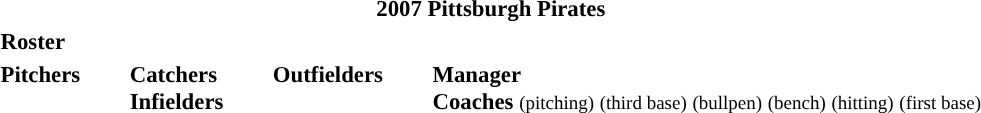<table class="toccolours" style="font-size: 95%;">
<tr>
<th colspan="10"><strong>2007 Pittsburgh Pirates</strong></th>
</tr>
<tr>
<td colspan="10"><strong>Roster</strong></td>
</tr>
<tr>
<td valign="top"><strong>Pitchers</strong><br>






















</td>
<td width="25px"></td>
<td valign="top"><strong>Catchers</strong><br>


<strong>Infielders</strong>









</td>
<td width="25px"></td>
<td valign="top"><strong>Outfielders</strong><br>






</td>
<td width="25px"></td>
<td valign="top"><strong>Manager</strong><br>
<strong>Coaches</strong>
 <small>(pitching)</small>
 <small>(third base)</small>
 <small>(bullpen)</small>
 <small>(bench)</small>
 <small>(hitting)</small>
 <small>(first base)</small></td>
</tr>
</table>
